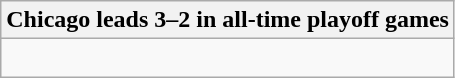<table class="wikitable collapsible collapsed">
<tr>
<th>Chicago leads 3–2 in all-time playoff games</th>
</tr>
<tr>
<td><br>



</td>
</tr>
</table>
